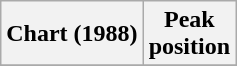<table class="wikitable plainrowheaders" style="text-align:center">
<tr>
<th scope="col">Chart (1988)</th>
<th scope="col">Peak<br>position</th>
</tr>
<tr>
</tr>
</table>
